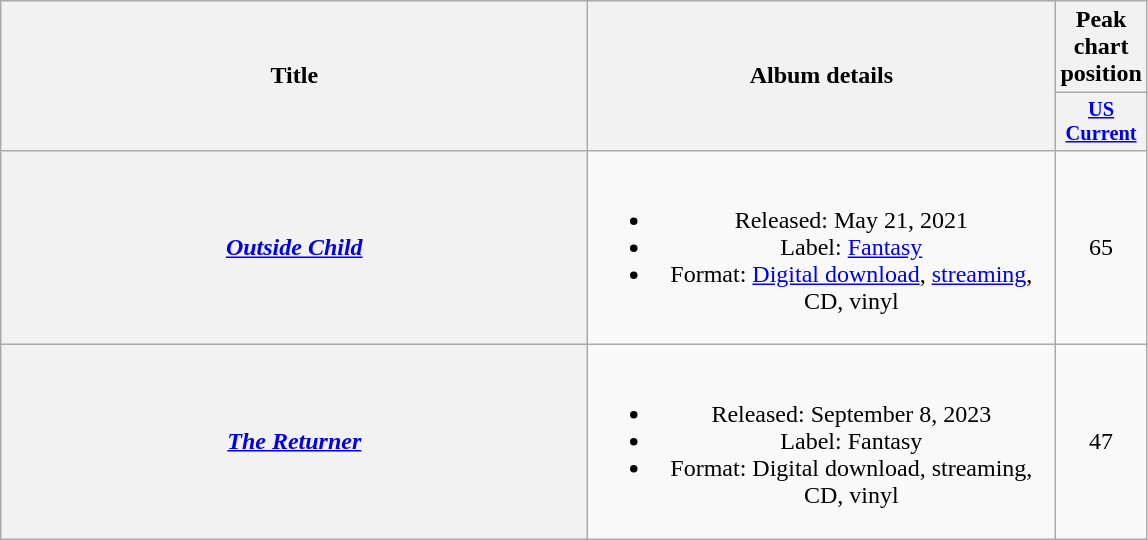<table class="wikitable plainrowheaders" style="text-align:center;" border="1">
<tr>
<th scope="col" rowspan="2" style="width:24em;">Title</th>
<th scope="col" rowspan="2" style="width:19em;">Album details</th>
<th scope="col" colspan="2">Peak chart position</th>
</tr>
<tr>
<th scope="col" style="width:3em;font-size:85%;"><a href='#'>US<br>Current</a><br></th>
</tr>
<tr>
<th scope="row"><em><a href='#'>Outside Child</a></em></th>
<td><br><ul><li>Released: May 21, 2021</li><li>Label: <a href='#'>Fantasy</a></li><li>Format: <a href='#'>Digital download</a>, <a href='#'>streaming</a>, CD, vinyl</li></ul></td>
<td>65</td>
</tr>
<tr>
<th scope="row"><em><a href='#'>The Returner</a></em></th>
<td><br><ul><li>Released: September 8, 2023</li><li>Label: Fantasy</li><li>Format: Digital download, streaming, CD, vinyl</li></ul></td>
<td>47</td>
</tr>
</table>
